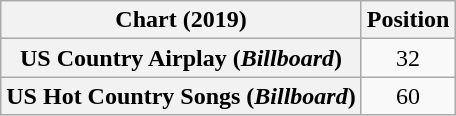<table class="wikitable sortable plainrowheaders" style="text-align:center">
<tr>
<th>Chart (2019)</th>
<th>Position</th>
</tr>
<tr>
<th scope="row">US Country Airplay (<em>Billboard</em>)</th>
<td>32</td>
</tr>
<tr>
<th scope="row">US Hot Country Songs (<em>Billboard</em>)</th>
<td>60</td>
</tr>
</table>
